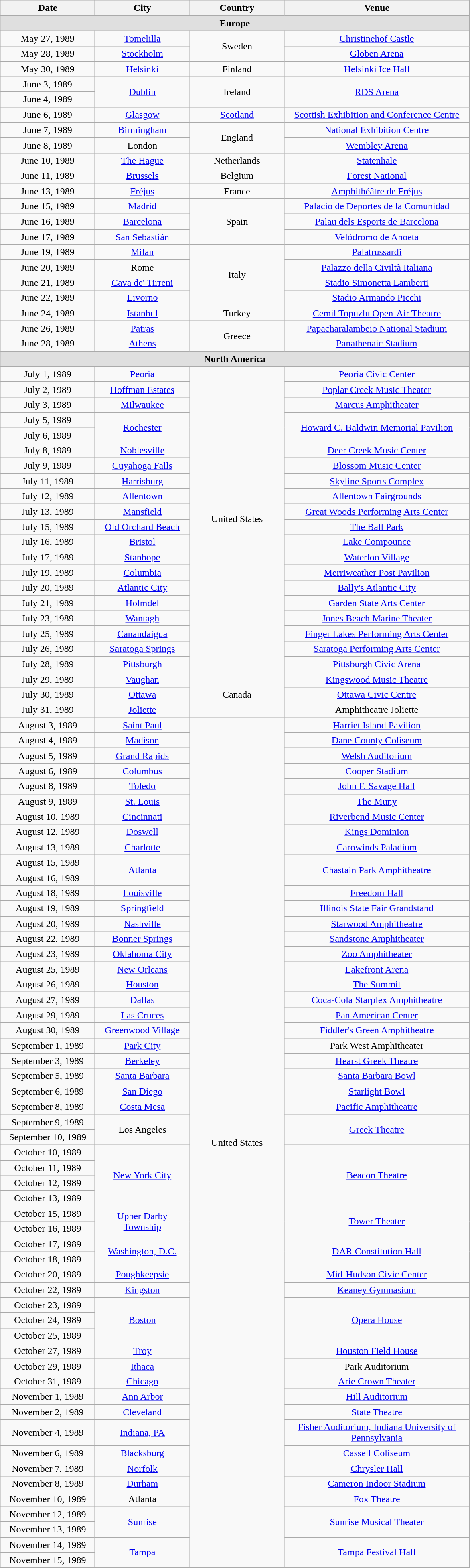<table class="wikitable" style="text-align:center;">
<tr>
<th width="150">Date</th>
<th width="150">City</th>
<th width="150">Country</th>
<th width="300">Venue</th>
</tr>
<tr>
<th colspan="6" style="background:#DFDFDF;">Europe</th>
</tr>
<tr>
<td>May 27, 1989</td>
<td><a href='#'>Tomelilla</a></td>
<td rowspan="2">Sweden</td>
<td><a href='#'>Christinehof Castle</a></td>
</tr>
<tr>
<td>May 28, 1989</td>
<td><a href='#'>Stockholm</a></td>
<td><a href='#'>Globen Arena</a></td>
</tr>
<tr>
<td>May 30, 1989</td>
<td><a href='#'>Helsinki</a></td>
<td>Finland</td>
<td><a href='#'>Helsinki Ice Hall</a></td>
</tr>
<tr>
<td>June 3, 1989</td>
<td rowspan="2"><a href='#'>Dublin</a></td>
<td rowspan="2">Ireland</td>
<td rowspan="2"><a href='#'>RDS Arena</a></td>
</tr>
<tr>
<td>June 4, 1989</td>
</tr>
<tr>
<td>June 6, 1989</td>
<td><a href='#'>Glasgow</a></td>
<td><a href='#'>Scotland</a></td>
<td><a href='#'>Scottish Exhibition and Conference Centre</a></td>
</tr>
<tr>
<td>June 7, 1989</td>
<td><a href='#'>Birmingham</a></td>
<td rowspan="2">England</td>
<td><a href='#'>National Exhibition Centre</a></td>
</tr>
<tr>
<td>June 8, 1989</td>
<td>London</td>
<td><a href='#'>Wembley Arena</a></td>
</tr>
<tr>
<td>June 10, 1989</td>
<td><a href='#'>The Hague</a></td>
<td>Netherlands</td>
<td><a href='#'>Statenhale</a></td>
</tr>
<tr>
<td>June 11, 1989</td>
<td><a href='#'>Brussels</a></td>
<td>Belgium</td>
<td><a href='#'>Forest National</a></td>
</tr>
<tr>
<td>June 13, 1989</td>
<td><a href='#'>Fréjus</a></td>
<td>France</td>
<td><a href='#'>Amphithéâtre de Fréjus</a></td>
</tr>
<tr>
<td>June 15, 1989</td>
<td><a href='#'>Madrid</a></td>
<td rowspan="3">Spain</td>
<td><a href='#'>Palacio de Deportes de la Comunidad</a></td>
</tr>
<tr>
<td>June 16, 1989</td>
<td><a href='#'>Barcelona</a></td>
<td><a href='#'>Palau dels Esports de Barcelona</a></td>
</tr>
<tr>
<td>June 17, 1989</td>
<td><a href='#'>San Sebastián</a></td>
<td><a href='#'>Velódromo de Anoeta</a></td>
</tr>
<tr>
<td>June 19, 1989</td>
<td><a href='#'>Milan</a></td>
<td rowspan="4">Italy</td>
<td><a href='#'>Palatrussardi</a></td>
</tr>
<tr>
<td>June 20, 1989</td>
<td>Rome</td>
<td><a href='#'>Palazzo della Civiltà Italiana</a></td>
</tr>
<tr>
<td>June 21, 1989</td>
<td><a href='#'>Cava de' Tirreni</a></td>
<td><a href='#'>Stadio Simonetta Lamberti</a></td>
</tr>
<tr>
<td>June 22, 1989</td>
<td><a href='#'>Livorno</a></td>
<td><a href='#'>Stadio Armando Picchi</a></td>
</tr>
<tr>
<td>June 24, 1989</td>
<td><a href='#'>Istanbul</a></td>
<td>Turkey</td>
<td><a href='#'>Cemil Topuzlu Open-Air Theatre</a></td>
</tr>
<tr>
<td>June 26, 1989</td>
<td><a href='#'>Patras</a></td>
<td rowspan="2">Greece</td>
<td><a href='#'>Papacharalambeio National Stadium</a></td>
</tr>
<tr>
<td>June 28, 1989</td>
<td><a href='#'>Athens</a></td>
<td><a href='#'>Panathenaic Stadium</a></td>
</tr>
<tr>
<th colspan="6" style="background:#DFDFDF;">North America</th>
</tr>
<tr>
<td>July 1, 1989</td>
<td><a href='#'>Peoria</a></td>
<td rowspan="20">United States</td>
<td><a href='#'>Peoria Civic Center</a></td>
</tr>
<tr>
<td>July 2, 1989</td>
<td><a href='#'>Hoffman Estates</a></td>
<td><a href='#'>Poplar Creek Music Theater</a></td>
</tr>
<tr>
<td>July 3, 1989</td>
<td><a href='#'>Milwaukee</a></td>
<td><a href='#'>Marcus Amphitheater</a></td>
</tr>
<tr>
<td>July 5, 1989</td>
<td rowspan="2"><a href='#'>Rochester</a></td>
<td rowspan="2"><a href='#'>Howard C. Baldwin Memorial Pavilion</a></td>
</tr>
<tr>
<td>July 6, 1989</td>
</tr>
<tr>
<td>July 8, 1989</td>
<td><a href='#'>Noblesville</a></td>
<td><a href='#'>Deer Creek Music Center</a></td>
</tr>
<tr>
<td>July 9, 1989</td>
<td><a href='#'>Cuyahoga Falls</a></td>
<td><a href='#'>Blossom Music Center</a></td>
</tr>
<tr>
<td>July 11, 1989</td>
<td><a href='#'>Harrisburg</a></td>
<td><a href='#'>Skyline Sports Complex</a></td>
</tr>
<tr>
<td>July 12, 1989</td>
<td><a href='#'>Allentown</a></td>
<td><a href='#'>Allentown Fairgrounds</a></td>
</tr>
<tr>
<td>July 13, 1989</td>
<td><a href='#'>Mansfield</a></td>
<td><a href='#'>Great Woods Performing Arts Center</a></td>
</tr>
<tr>
<td>July 15, 1989</td>
<td><a href='#'>Old Orchard Beach</a></td>
<td><a href='#'>The Ball Park</a></td>
</tr>
<tr>
<td>July 16, 1989</td>
<td><a href='#'>Bristol</a></td>
<td><a href='#'>Lake Compounce</a></td>
</tr>
<tr>
<td>July 17, 1989</td>
<td><a href='#'>Stanhope</a></td>
<td><a href='#'>Waterloo Village</a></td>
</tr>
<tr>
<td>July 19, 1989</td>
<td><a href='#'>Columbia</a></td>
<td><a href='#'>Merriweather Post Pavilion</a></td>
</tr>
<tr>
<td>July 20, 1989</td>
<td><a href='#'>Atlantic City</a></td>
<td><a href='#'>Bally's Atlantic City</a></td>
</tr>
<tr>
<td>July 21, 1989</td>
<td><a href='#'>Holmdel</a></td>
<td><a href='#'>Garden State Arts Center</a></td>
</tr>
<tr>
<td>July 23, 1989</td>
<td><a href='#'>Wantagh</a></td>
<td><a href='#'>Jones Beach Marine Theater</a></td>
</tr>
<tr>
<td>July 25, 1989</td>
<td><a href='#'>Canandaigua</a></td>
<td><a href='#'>Finger Lakes Performing Arts Center</a></td>
</tr>
<tr>
<td>July 26, 1989</td>
<td><a href='#'>Saratoga Springs</a></td>
<td><a href='#'>Saratoga Performing Arts Center</a></td>
</tr>
<tr>
<td>July 28, 1989</td>
<td><a href='#'>Pittsburgh</a></td>
<td><a href='#'>Pittsburgh Civic Arena</a></td>
</tr>
<tr>
<td>July 29, 1989</td>
<td><a href='#'>Vaughan</a></td>
<td rowspan="3">Canada</td>
<td><a href='#'>Kingswood Music Theatre</a></td>
</tr>
<tr>
<td>July 30, 1989</td>
<td><a href='#'>Ottawa</a></td>
<td><a href='#'>Ottawa Civic Centre</a></td>
</tr>
<tr>
<td>July 31, 1989</td>
<td><a href='#'>Joliette</a></td>
<td>Amphitheatre Joliette</td>
</tr>
<tr>
<td>August 3, 1989</td>
<td><a href='#'>Saint Paul</a></td>
<td rowspan="55">United States</td>
<td><a href='#'>Harriet Island Pavilion</a></td>
</tr>
<tr>
<td>August 4, 1989</td>
<td><a href='#'>Madison</a></td>
<td><a href='#'>Dane County Coliseum</a></td>
</tr>
<tr>
<td>August 5, 1989</td>
<td><a href='#'>Grand Rapids</a></td>
<td><a href='#'>Welsh Auditorium</a></td>
</tr>
<tr>
<td>August 6, 1989</td>
<td><a href='#'>Columbus</a></td>
<td><a href='#'>Cooper Stadium</a></td>
</tr>
<tr>
<td>August 8, 1989</td>
<td><a href='#'>Toledo</a></td>
<td><a href='#'>John F. Savage Hall</a></td>
</tr>
<tr>
<td>August 9, 1989</td>
<td><a href='#'>St. Louis</a></td>
<td><a href='#'>The Muny</a></td>
</tr>
<tr>
<td>August 10, 1989</td>
<td><a href='#'>Cincinnati</a></td>
<td><a href='#'>Riverbend Music Center</a></td>
</tr>
<tr>
<td>August 12, 1989</td>
<td><a href='#'>Doswell</a></td>
<td><a href='#'>Kings Dominion</a></td>
</tr>
<tr>
<td>August 13, 1989</td>
<td><a href='#'>Charlotte</a></td>
<td><a href='#'>Carowinds Paladium</a></td>
</tr>
<tr>
<td>August 15, 1989</td>
<td rowspan="2"><a href='#'>Atlanta</a></td>
<td rowspan="2"><a href='#'>Chastain Park Amphitheatre</a></td>
</tr>
<tr>
<td>August 16, 1989</td>
</tr>
<tr>
<td>August 18, 1989</td>
<td><a href='#'>Louisville</a></td>
<td><a href='#'>Freedom Hall</a></td>
</tr>
<tr>
<td>August 19, 1989</td>
<td><a href='#'>Springfield</a></td>
<td><a href='#'>Illinois State Fair Grandstand</a></td>
</tr>
<tr>
<td>August 20, 1989</td>
<td><a href='#'>Nashville</a></td>
<td><a href='#'>Starwood Amphitheatre</a></td>
</tr>
<tr>
<td>August 22, 1989</td>
<td><a href='#'>Bonner Springs</a></td>
<td><a href='#'>Sandstone Amphitheater</a></td>
</tr>
<tr>
<td>August 23, 1989</td>
<td><a href='#'>Oklahoma City</a></td>
<td><a href='#'>Zoo Amphitheater</a></td>
</tr>
<tr>
<td>August 25, 1989</td>
<td><a href='#'>New Orleans</a></td>
<td><a href='#'>Lakefront Arena</a></td>
</tr>
<tr>
<td>August 26, 1989</td>
<td><a href='#'>Houston</a></td>
<td><a href='#'>The Summit</a></td>
</tr>
<tr>
<td>August 27, 1989</td>
<td><a href='#'>Dallas</a></td>
<td><a href='#'>Coca-Cola Starplex Amphitheatre</a></td>
</tr>
<tr>
<td>August 29, 1989</td>
<td><a href='#'>Las Cruces</a></td>
<td><a href='#'>Pan American Center</a></td>
</tr>
<tr>
<td>August 30, 1989</td>
<td><a href='#'>Greenwood Village</a></td>
<td><a href='#'>Fiddler's Green Amphitheatre</a></td>
</tr>
<tr>
<td>September 1, 1989</td>
<td><a href='#'>Park City</a></td>
<td>Park West Amphitheater</td>
</tr>
<tr>
<td>September 3, 1989</td>
<td><a href='#'>Berkeley</a></td>
<td><a href='#'>Hearst Greek Theatre</a></td>
</tr>
<tr>
<td>September 5, 1989</td>
<td><a href='#'>Santa Barbara</a></td>
<td><a href='#'>Santa Barbara Bowl</a></td>
</tr>
<tr>
<td>September 6, 1989</td>
<td><a href='#'>San Diego</a></td>
<td><a href='#'>Starlight Bowl</a></td>
</tr>
<tr>
<td>September 8, 1989</td>
<td><a href='#'>Costa Mesa</a></td>
<td><a href='#'>Pacific Amphitheatre</a></td>
</tr>
<tr>
<td>September 9, 1989</td>
<td rowspan="2">Los Angeles</td>
<td rowspan="2"><a href='#'>Greek Theatre</a></td>
</tr>
<tr>
<td>September 10, 1989</td>
</tr>
<tr>
<td>October 10, 1989</td>
<td rowspan="4"><a href='#'>New York City</a></td>
<td rowspan="4"><a href='#'>Beacon Theatre</a></td>
</tr>
<tr>
<td>October 11, 1989</td>
</tr>
<tr>
<td>October 12, 1989</td>
</tr>
<tr>
<td>October 13, 1989</td>
</tr>
<tr>
<td>October 15, 1989</td>
<td rowspan="2"><a href='#'>Upper Darby Township</a></td>
<td rowspan="2"><a href='#'>Tower Theater</a></td>
</tr>
<tr>
<td>October 16, 1989</td>
</tr>
<tr>
<td>October 17, 1989</td>
<td rowspan="2"><a href='#'>Washington, D.C.</a></td>
<td rowspan="2"><a href='#'>DAR Constitution Hall</a></td>
</tr>
<tr>
<td>October 18, 1989</td>
</tr>
<tr>
<td>October 20, 1989</td>
<td><a href='#'>Poughkeepsie</a></td>
<td><a href='#'>Mid-Hudson Civic Center</a></td>
</tr>
<tr>
<td>October 22, 1989</td>
<td><a href='#'>Kingston</a></td>
<td><a href='#'>Keaney Gymnasium</a></td>
</tr>
<tr>
<td>October 23, 1989</td>
<td rowspan="3"><a href='#'>Boston</a></td>
<td rowspan="3"><a href='#'>Opera House</a></td>
</tr>
<tr>
<td>October 24, 1989</td>
</tr>
<tr>
<td>October 25, 1989</td>
</tr>
<tr>
<td>October 27, 1989</td>
<td><a href='#'>Troy</a></td>
<td><a href='#'>Houston Field House</a></td>
</tr>
<tr>
<td>October 29, 1989</td>
<td><a href='#'>Ithaca</a></td>
<td>Park Auditorium</td>
</tr>
<tr>
<td>October 31, 1989</td>
<td><a href='#'>Chicago</a></td>
<td><a href='#'>Arie Crown Theater</a></td>
</tr>
<tr>
<td>November 1, 1989</td>
<td><a href='#'>Ann Arbor</a></td>
<td><a href='#'>Hill Auditorium</a></td>
</tr>
<tr>
<td>November 2, 1989</td>
<td><a href='#'>Cleveland</a></td>
<td><a href='#'>State Theatre</a></td>
</tr>
<tr>
<td>November 4, 1989</td>
<td><a href='#'>Indiana, PA</a></td>
<td><a href='#'>Fisher Auditorium, Indiana University of Pennsylvania</a></td>
</tr>
<tr>
<td>November 6, 1989</td>
<td><a href='#'>Blacksburg</a></td>
<td><a href='#'>Cassell Coliseum</a></td>
</tr>
<tr>
<td>November 7, 1989</td>
<td><a href='#'>Norfolk</a></td>
<td><a href='#'>Chrysler Hall</a></td>
</tr>
<tr>
<td>November 8, 1989</td>
<td><a href='#'>Durham</a></td>
<td><a href='#'>Cameron Indoor Stadium</a></td>
</tr>
<tr>
<td>November 10, 1989</td>
<td>Atlanta</td>
<td><a href='#'>Fox Theatre</a></td>
</tr>
<tr>
<td>November 12, 1989</td>
<td rowspan="2"><a href='#'>Sunrise</a></td>
<td rowspan="2"><a href='#'>Sunrise Musical Theater</a></td>
</tr>
<tr>
<td>November 13, 1989</td>
</tr>
<tr>
<td>November 14, 1989</td>
<td rowspan="2"><a href='#'>Tampa</a></td>
<td rowspan="2"><a href='#'>Tampa Festival Hall</a></td>
</tr>
<tr>
<td>November 15, 1989</td>
</tr>
<tr>
</tr>
</table>
